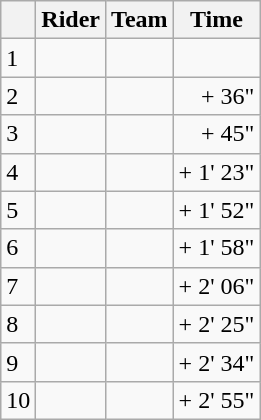<table class="wikitable">
<tr>
<th></th>
<th>Rider</th>
<th>Team</th>
<th>Time</th>
</tr>
<tr>
<td>1</td>
<td>  </td>
<td></td>
<td style="text-align:right;"></td>
</tr>
<tr>
<td>2</td>
<td></td>
<td></td>
<td style="text-align:right;">+ 36"</td>
</tr>
<tr>
<td>3</td>
<td></td>
<td></td>
<td style="text-align:right;">+ 45"</td>
</tr>
<tr>
<td>4</td>
<td></td>
<td></td>
<td style="text-align:right;">+ 1' 23"</td>
</tr>
<tr>
<td>5</td>
<td></td>
<td></td>
<td style="text-align:right;">+ 1' 52"</td>
</tr>
<tr>
<td>6</td>
<td></td>
<td></td>
<td style="text-align:right;">+ 1' 58"</td>
</tr>
<tr>
<td>7</td>
<td></td>
<td></td>
<td style="text-align:right;">+ 2' 06"</td>
</tr>
<tr>
<td>8</td>
<td></td>
<td></td>
<td style="text-align:right;">+ 2' 25"</td>
</tr>
<tr>
<td>9</td>
<td></td>
<td></td>
<td style="text-align:right;">+ 2' 34"</td>
</tr>
<tr>
<td>10</td>
<td></td>
<td></td>
<td style="text-align:right;">+ 2' 55"</td>
</tr>
</table>
